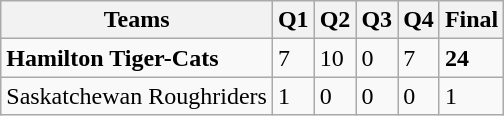<table class="wikitable">
<tr>
<th>Teams</th>
<th>Q1</th>
<th>Q2</th>
<th>Q3</th>
<th>Q4</th>
<th>Final</th>
</tr>
<tr>
<td><strong>Hamilton Tiger-Cats</strong></td>
<td>7</td>
<td>10</td>
<td>0</td>
<td>7</td>
<td><strong>24</strong></td>
</tr>
<tr>
<td>Saskatchewan Roughriders</td>
<td>1</td>
<td>0</td>
<td>0</td>
<td>0</td>
<td>1</td>
</tr>
</table>
